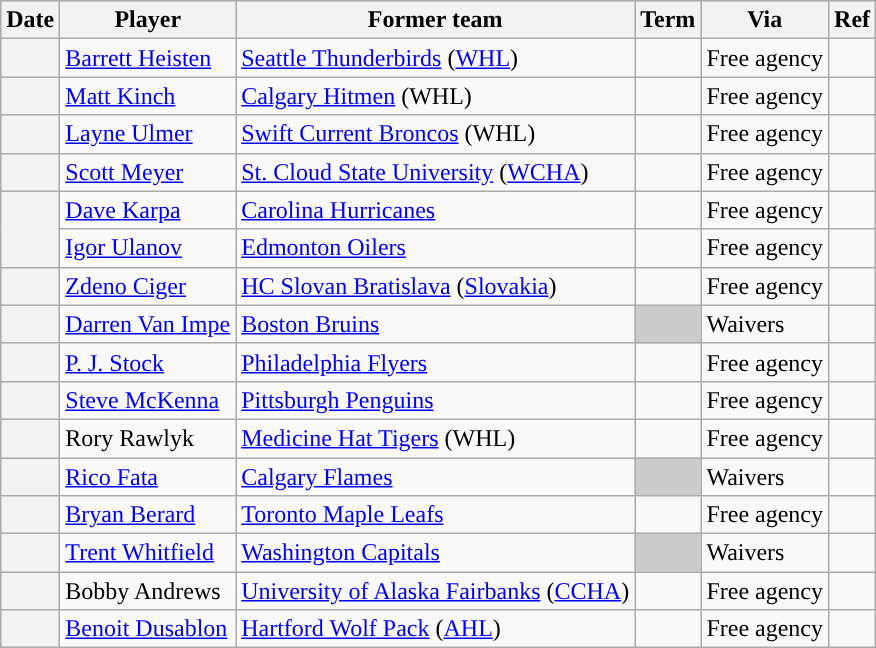<table class="wikitable plainrowheaders">
<tr style="background:#ddd; text-align:center;">
<th>Date</th>
<th>Player</th>
<th>Former team</th>
<th>Term</th>
<th>Via</th>
<th>Ref</th>
</tr>
<tr>
<th scope="row"></th>
<td><a href='#'>Barrett Heisten</a></td>
<td><a href='#'>Seattle Thunderbirds</a> (<a href='#'>WHL</a>)</td>
<td></td>
<td>Free agency</td>
<td></td>
</tr>
<tr>
<th scope="row"></th>
<td><a href='#'>Matt Kinch</a></td>
<td><a href='#'>Calgary Hitmen</a> (WHL)</td>
<td></td>
<td>Free agency</td>
<td></td>
</tr>
<tr>
<th scope="row"></th>
<td><a href='#'>Layne Ulmer</a></td>
<td><a href='#'>Swift Current Broncos</a> (WHL)</td>
<td></td>
<td>Free agency</td>
<td></td>
</tr>
<tr>
<th scope="row"></th>
<td><a href='#'>Scott Meyer</a></td>
<td><a href='#'>St. Cloud State University</a> (<a href='#'>WCHA</a>)</td>
<td></td>
<td>Free agency</td>
<td></td>
</tr>
<tr>
<th scope="row" rowspan=2></th>
<td><a href='#'>Dave Karpa</a></td>
<td><a href='#'>Carolina Hurricanes</a></td>
<td></td>
<td>Free agency</td>
<td></td>
</tr>
<tr>
<td><a href='#'>Igor Ulanov</a></td>
<td><a href='#'>Edmonton Oilers</a></td>
<td></td>
<td>Free agency</td>
<td></td>
</tr>
<tr>
<th scope="row"></th>
<td><a href='#'>Zdeno Ciger</a></td>
<td><a href='#'>HC Slovan Bratislava</a> (<a href='#'>Slovakia</a>)</td>
<td></td>
<td>Free agency</td>
<td></td>
</tr>
<tr>
<th scope="row"></th>
<td><a href='#'>Darren Van Impe</a></td>
<td><a href='#'>Boston Bruins</a></td>
<td style="background:#ccc"></td>
<td>Waivers</td>
<td></td>
</tr>
<tr>
<th scope="row"></th>
<td><a href='#'>P. J. Stock</a></td>
<td><a href='#'>Philadelphia Flyers</a></td>
<td></td>
<td>Free agency</td>
<td></td>
</tr>
<tr>
<th scope="row"></th>
<td><a href='#'>Steve McKenna</a></td>
<td><a href='#'>Pittsburgh Penguins</a></td>
<td></td>
<td>Free agency</td>
<td></td>
</tr>
<tr>
<th scope="row"></th>
<td>Rory Rawlyk</td>
<td><a href='#'>Medicine Hat Tigers</a> (WHL)</td>
<td></td>
<td>Free agency</td>
<td></td>
</tr>
<tr>
<th scope="row"></th>
<td><a href='#'>Rico Fata</a></td>
<td><a href='#'>Calgary Flames</a></td>
<td style="background:#ccc"></td>
<td>Waivers</td>
<td></td>
</tr>
<tr>
<th scope="row"></th>
<td><a href='#'>Bryan Berard</a></td>
<td><a href='#'>Toronto Maple Leafs</a></td>
<td></td>
<td>Free agency</td>
<td></td>
</tr>
<tr>
<th scope="row"></th>
<td><a href='#'>Trent Whitfield</a></td>
<td><a href='#'>Washington Capitals</a></td>
<td style="background:#ccc"></td>
<td>Waivers</td>
<td></td>
</tr>
<tr>
<th scope="row"></th>
<td>Bobby Andrews</td>
<td><a href='#'>University of Alaska Fairbanks</a> (<a href='#'>CCHA</a>)</td>
<td></td>
<td>Free agency</td>
<td></td>
</tr>
<tr>
<th scope="row"></th>
<td><a href='#'>Benoit Dusablon</a></td>
<td><a href='#'>Hartford Wolf Pack</a> (<a href='#'>AHL</a>)</td>
<td></td>
<td>Free agency</td>
<td></td>
</tr>
</table>
